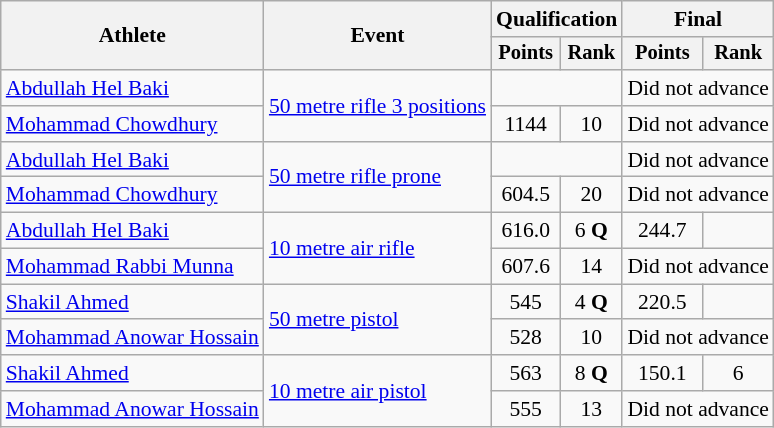<table class="wikitable" style="font-size:90%">
<tr>
<th rowspan=2>Athlete</th>
<th rowspan=2>Event</th>
<th colspan=2>Qualification</th>
<th colspan=2>Final</th>
</tr>
<tr style="font-size:95%">
<th>Points</th>
<th>Rank</th>
<th>Points</th>
<th>Rank</th>
</tr>
<tr align=center>
<td align=left><a href='#'>Abdullah Hel Baki</a></td>
<td align=left rowspan=2><a href='#'>50 metre rifle 3 positions</a></td>
<td colspan=2></td>
<td colspan=2>Did not advance</td>
</tr>
<tr align=center>
<td align=left><a href='#'>Mohammad Chowdhury</a></td>
<td>1144</td>
<td>10</td>
<td colspan=2>Did not advance</td>
</tr>
<tr align=center>
<td align=left><a href='#'>Abdullah Hel Baki</a></td>
<td align=left rowspan=2><a href='#'>50 metre rifle prone</a></td>
<td colspan=2></td>
<td colspan=2>Did not advance</td>
</tr>
<tr align=center>
<td align=left><a href='#'>Mohammad Chowdhury</a></td>
<td>604.5</td>
<td>20</td>
<td colspan=2>Did not advance</td>
</tr>
<tr align=center>
<td align=left><a href='#'>Abdullah Hel Baki</a></td>
<td align=left rowspan=2><a href='#'>10 metre air rifle</a></td>
<td>616.0</td>
<td>6 <strong>Q</strong></td>
<td>244.7</td>
<td></td>
</tr>
<tr align=center>
<td align=left><a href='#'>Mohammad Rabbi Munna</a></td>
<td>607.6</td>
<td>14</td>
<td colspan=2>Did not advance</td>
</tr>
<tr align=center>
<td align=left><a href='#'>Shakil Ahmed</a></td>
<td align=left rowspan=2><a href='#'>50 metre pistol</a></td>
<td>545</td>
<td>4 <strong>Q</strong></td>
<td>220.5</td>
<td></td>
</tr>
<tr align=center>
<td align=left><a href='#'>Mohammad Anowar Hossain</a></td>
<td>528</td>
<td>10</td>
<td colspan=2>Did not advance</td>
</tr>
<tr align=center>
<td align=left><a href='#'>Shakil Ahmed</a></td>
<td align=left rowspan=2><a href='#'>10 metre air pistol</a></td>
<td>563</td>
<td>8 <strong>Q</strong></td>
<td>150.1</td>
<td>6</td>
</tr>
<tr align=center>
<td align=left><a href='#'>Mohammad Anowar Hossain</a></td>
<td>555</td>
<td>13</td>
<td colspan=2>Did not advance</td>
</tr>
</table>
